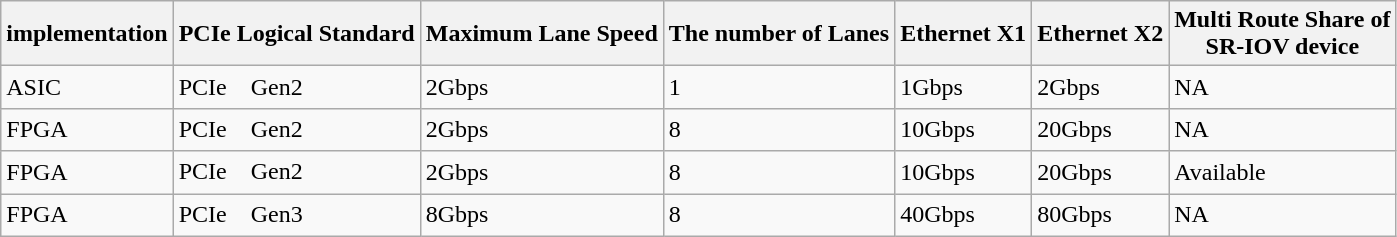<table class="wikitable">
<tr>
<th>implementation</th>
<th>PCIe Logical Standard</th>
<th>Maximum Lane Speed</th>
<th>The number of Lanes</th>
<th>Ethernet X1</th>
<th>Ethernet X2</th>
<th>Multi Route Share of <br> SR-IOV device</th>
</tr>
<tr>
<td>ASIC</td>
<td>PCIe　Gen2</td>
<td>2Gbps</td>
<td>1</td>
<td>1Gbps</td>
<td>2Gbps</td>
<td>NA</td>
</tr>
<tr>
<td>FPGA</td>
<td>PCIe　Gen2</td>
<td>2Gbps</td>
<td>8</td>
<td>10Gbps</td>
<td>20Gbps</td>
<td>NA</td>
</tr>
<tr>
<td>FPGA</td>
<td>PCIe　Gen2</td>
<td>2Gbps</td>
<td>8</td>
<td>10Gbps</td>
<td>20Gbps</td>
<td>Available</td>
</tr>
<tr>
<td>FPGA</td>
<td>PCIe　Gen3</td>
<td>8Gbps</td>
<td>8</td>
<td>40Gbps</td>
<td>80Gbps</td>
<td>NA</td>
</tr>
</table>
